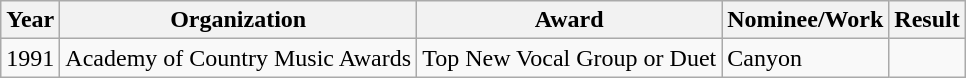<table class="wikitable">
<tr>
<th>Year</th>
<th>Organization</th>
<th>Award</th>
<th>Nominee/Work</th>
<th>Result</th>
</tr>
<tr>
<td>1991</td>
<td>Academy of Country Music Awards</td>
<td>Top New Vocal Group or Duet</td>
<td>Canyon</td>
<td></td>
</tr>
</table>
